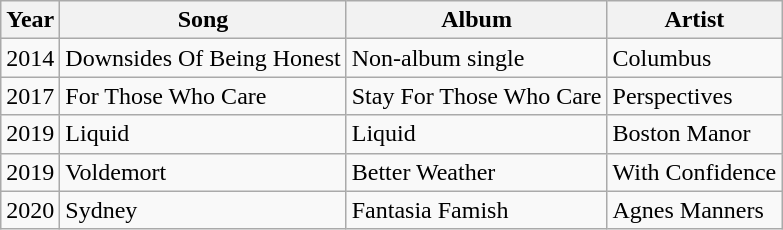<table class="wikitable">
<tr>
<th>Year</th>
<th>Song</th>
<th>Album</th>
<th>Artist</th>
</tr>
<tr>
<td>2014</td>
<td>Downsides Of Being Honest </td>
<td>Non-album single</td>
<td>Columbus</td>
</tr>
<tr>
<td>2017</td>
<td>For Those Who Care</td>
<td>Stay For Those Who Care</td>
<td>Perspectives</td>
</tr>
<tr>
<td>2019</td>
<td>Liquid</td>
<td>Liquid</td>
<td>Boston Manor</td>
</tr>
<tr>
<td>2019</td>
<td>Voldemort</td>
<td>Better Weather</td>
<td>With Confidence</td>
</tr>
<tr>
<td>2020</td>
<td>Sydney</td>
<td>Fantasia Famish</td>
<td>Agnes Manners</td>
</tr>
</table>
